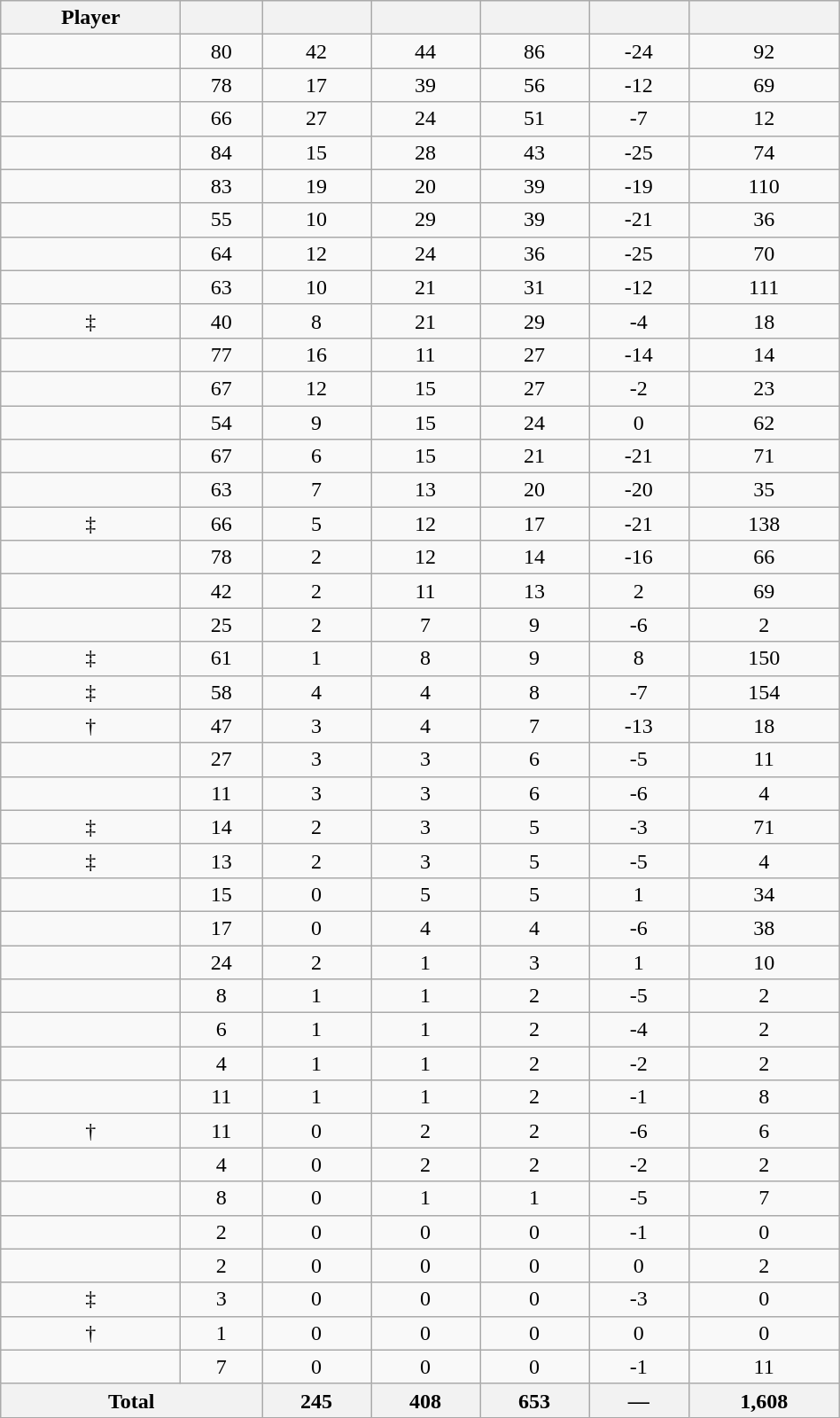<table class="wikitable sortable" style="width:50%;">
<tr>
<th>Player</th>
<th></th>
<th></th>
<th></th>
<th></th>
<th data-sort-type="number"></th>
<th></th>
</tr>
<tr align=center>
<td></td>
<td>80</td>
<td>42</td>
<td>44</td>
<td>86</td>
<td>-24</td>
<td>92</td>
</tr>
<tr align=center>
<td></td>
<td>78</td>
<td>17</td>
<td>39</td>
<td>56</td>
<td>-12</td>
<td>69</td>
</tr>
<tr align=center>
<td></td>
<td>66</td>
<td>27</td>
<td>24</td>
<td>51</td>
<td>-7</td>
<td>12</td>
</tr>
<tr align=center>
<td></td>
<td>84</td>
<td>15</td>
<td>28</td>
<td>43</td>
<td>-25</td>
<td>74</td>
</tr>
<tr align=center>
<td></td>
<td>83</td>
<td>19</td>
<td>20</td>
<td>39</td>
<td>-19</td>
<td>110</td>
</tr>
<tr align=center>
<td></td>
<td>55</td>
<td>10</td>
<td>29</td>
<td>39</td>
<td>-21</td>
<td>36</td>
</tr>
<tr align=center>
<td></td>
<td>64</td>
<td>12</td>
<td>24</td>
<td>36</td>
<td>-25</td>
<td>70</td>
</tr>
<tr align=center>
<td></td>
<td>63</td>
<td>10</td>
<td>21</td>
<td>31</td>
<td>-12</td>
<td>111</td>
</tr>
<tr align=center>
<td> ‡</td>
<td>40</td>
<td>8</td>
<td>21</td>
<td>29</td>
<td>-4</td>
<td>18</td>
</tr>
<tr align=center>
<td></td>
<td>77</td>
<td>16</td>
<td>11</td>
<td>27</td>
<td>-14</td>
<td>14</td>
</tr>
<tr align=center>
<td></td>
<td>67</td>
<td>12</td>
<td>15</td>
<td>27</td>
<td>-2</td>
<td>23</td>
</tr>
<tr align=center>
<td></td>
<td>54</td>
<td>9</td>
<td>15</td>
<td>24</td>
<td>0</td>
<td>62</td>
</tr>
<tr align=center>
<td></td>
<td>67</td>
<td>6</td>
<td>15</td>
<td>21</td>
<td>-21</td>
<td>71</td>
</tr>
<tr align=center>
<td></td>
<td>63</td>
<td>7</td>
<td>13</td>
<td>20</td>
<td>-20</td>
<td>35</td>
</tr>
<tr align=center>
<td> ‡</td>
<td>66</td>
<td>5</td>
<td>12</td>
<td>17</td>
<td>-21</td>
<td>138</td>
</tr>
<tr align=center>
<td></td>
<td>78</td>
<td>2</td>
<td>12</td>
<td>14</td>
<td>-16</td>
<td>66</td>
</tr>
<tr align=center>
<td></td>
<td>42</td>
<td>2</td>
<td>11</td>
<td>13</td>
<td>2</td>
<td>69</td>
</tr>
<tr align=center>
<td></td>
<td>25</td>
<td>2</td>
<td>7</td>
<td>9</td>
<td>-6</td>
<td>2</td>
</tr>
<tr align=center>
<td> ‡</td>
<td>61</td>
<td>1</td>
<td>8</td>
<td>9</td>
<td>8</td>
<td>150</td>
</tr>
<tr align=center>
<td> ‡</td>
<td>58</td>
<td>4</td>
<td>4</td>
<td>8</td>
<td>-7</td>
<td>154</td>
</tr>
<tr align=center>
<td> †</td>
<td>47</td>
<td>3</td>
<td>4</td>
<td>7</td>
<td>-13</td>
<td>18</td>
</tr>
<tr align=center>
<td></td>
<td>27</td>
<td>3</td>
<td>3</td>
<td>6</td>
<td>-5</td>
<td>11</td>
</tr>
<tr align=center>
<td></td>
<td>11</td>
<td>3</td>
<td>3</td>
<td>6</td>
<td>-6</td>
<td>4</td>
</tr>
<tr align=center>
<td> ‡</td>
<td>14</td>
<td>2</td>
<td>3</td>
<td>5</td>
<td>-3</td>
<td>71</td>
</tr>
<tr align=center>
<td> ‡</td>
<td>13</td>
<td>2</td>
<td>3</td>
<td>5</td>
<td>-5</td>
<td>4</td>
</tr>
<tr align=center>
<td></td>
<td>15</td>
<td>0</td>
<td>5</td>
<td>5</td>
<td>1</td>
<td>34</td>
</tr>
<tr align=center>
<td></td>
<td>17</td>
<td>0</td>
<td>4</td>
<td>4</td>
<td>-6</td>
<td>38</td>
</tr>
<tr align=center>
<td></td>
<td>24</td>
<td>2</td>
<td>1</td>
<td>3</td>
<td>1</td>
<td>10</td>
</tr>
<tr align=center>
<td></td>
<td>8</td>
<td>1</td>
<td>1</td>
<td>2</td>
<td>-5</td>
<td>2</td>
</tr>
<tr align=center>
<td></td>
<td>6</td>
<td>1</td>
<td>1</td>
<td>2</td>
<td>-4</td>
<td>2</td>
</tr>
<tr align=center>
<td></td>
<td>4</td>
<td>1</td>
<td>1</td>
<td>2</td>
<td>-2</td>
<td>2</td>
</tr>
<tr align=center>
<td></td>
<td>11</td>
<td>1</td>
<td>1</td>
<td>2</td>
<td>-1</td>
<td>8</td>
</tr>
<tr align=center>
<td> †</td>
<td>11</td>
<td>0</td>
<td>2</td>
<td>2</td>
<td>-6</td>
<td>6</td>
</tr>
<tr align=center>
<td></td>
<td>4</td>
<td>0</td>
<td>2</td>
<td>2</td>
<td>-2</td>
<td>2</td>
</tr>
<tr align=center>
<td></td>
<td>8</td>
<td>0</td>
<td>1</td>
<td>1</td>
<td>-5</td>
<td>7</td>
</tr>
<tr align=center>
<td></td>
<td>2</td>
<td>0</td>
<td>0</td>
<td>0</td>
<td>-1</td>
<td>0</td>
</tr>
<tr align=center>
<td></td>
<td>2</td>
<td>0</td>
<td>0</td>
<td>0</td>
<td>0</td>
<td>2</td>
</tr>
<tr align=center>
<td> ‡</td>
<td>3</td>
<td>0</td>
<td>0</td>
<td>0</td>
<td>-3</td>
<td>0</td>
</tr>
<tr align=center>
<td> †</td>
<td>1</td>
<td>0</td>
<td>0</td>
<td>0</td>
<td>0</td>
<td>0</td>
</tr>
<tr align=center>
<td></td>
<td>7</td>
<td>0</td>
<td>0</td>
<td>0</td>
<td>-1</td>
<td>11</td>
</tr>
<tr class="sortbotom">
<th colspan=2>Total</th>
<th>245</th>
<th>408</th>
<th>653</th>
<th>—</th>
<th>1,608</th>
</tr>
</table>
